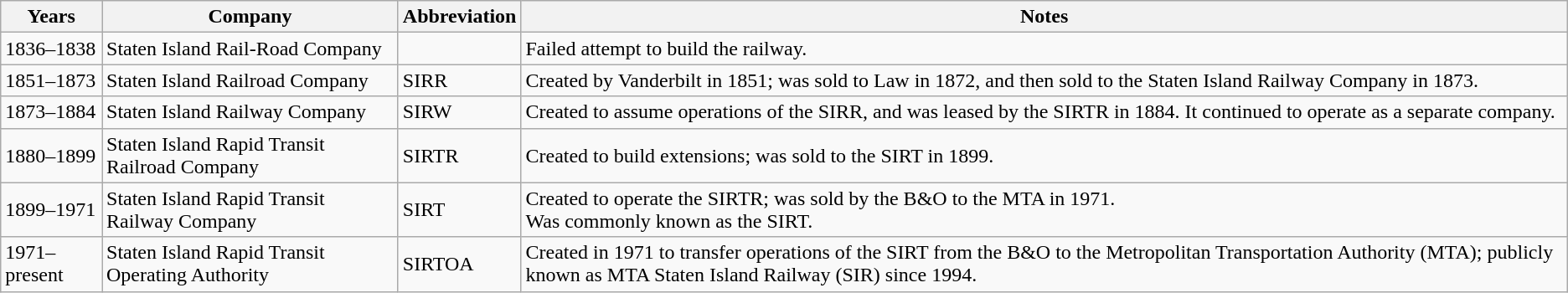<table class="wikitable">
<tr>
<th>Years</th>
<th>Company</th>
<th>Abbreviation</th>
<th>Notes</th>
</tr>
<tr>
<td>1836–1838</td>
<td>Staten Island Rail-Road Company</td>
<td></td>
<td>Failed attempt to build the railway.</td>
</tr>
<tr>
<td>1851–1873</td>
<td>Staten Island Railroad Company</td>
<td>SIRR</td>
<td>Created by Vanderbilt in 1851; was sold to Law in 1872, and then sold to the Staten Island Railway Company in 1873.</td>
</tr>
<tr>
<td>1873–1884</td>
<td>Staten Island Railway Company</td>
<td>SIRW</td>
<td>Created to assume operations of the SIRR, and was leased by the SIRTR in 1884. It continued to operate as a separate company.</td>
</tr>
<tr>
<td>1880–1899</td>
<td>Staten Island Rapid Transit Railroad Company</td>
<td>SIRTR</td>
<td>Created to build extensions; was sold to the SIRT in 1899.</td>
</tr>
<tr>
<td>1899–1971</td>
<td>Staten Island Rapid Transit Railway Company</td>
<td>SIRT</td>
<td>Created to operate the SIRTR; was sold by the B&O to the MTA in 1971.<br>Was commonly known as the SIRT.</td>
</tr>
<tr>
<td>1971–present</td>
<td>Staten Island Rapid Transit Operating Authority</td>
<td>SIRTOA</td>
<td>Created in 1971 to transfer operations of the SIRT from the B&O to the Metropolitan Transportation Authority (MTA); publicly known as MTA Staten Island Railway (SIR) since 1994.</td>
</tr>
</table>
